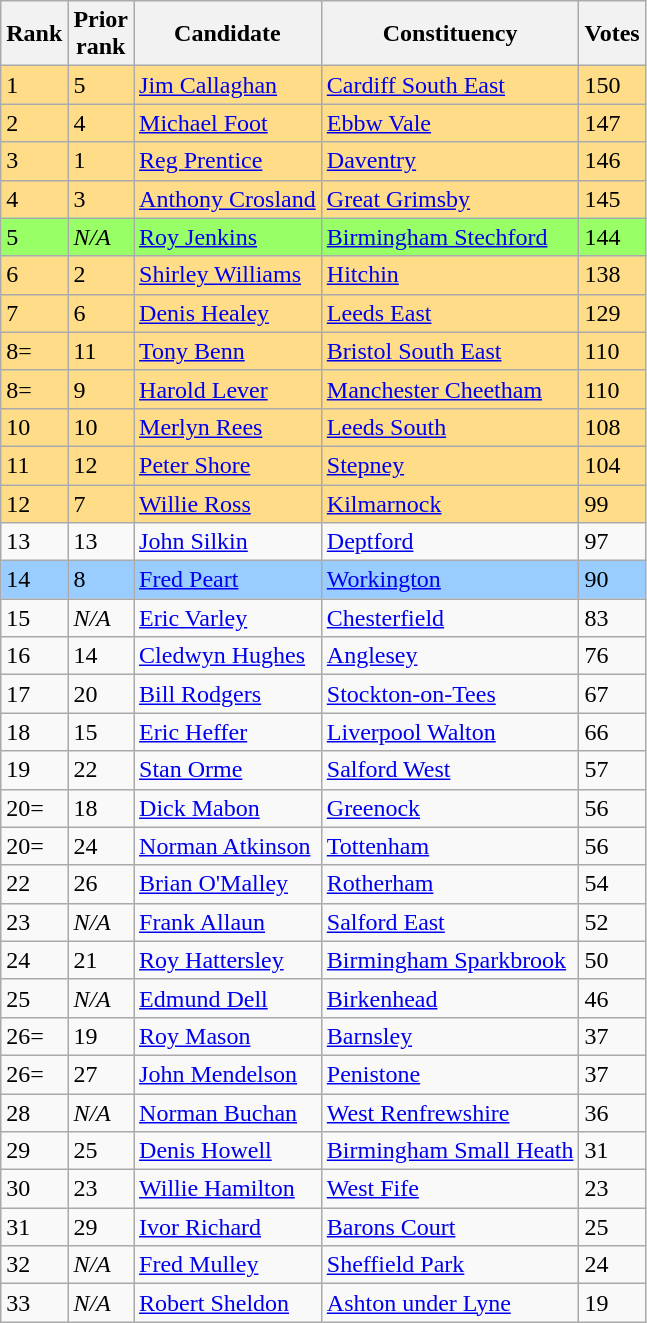<table class="wikitable sortable">
<tr>
<th>Rank<br></th>
<th>Prior<br>rank<br></th>
<th>Candidate<br></th>
<th>Constituency<br></th>
<th>Votes<br></th>
</tr>
<tr bgcolor=ffdd88>
<td>1</td>
<td>5</td>
<td><a href='#'>Jim Callaghan</a></td>
<td><a href='#'>Cardiff South East</a></td>
<td>150</td>
</tr>
<tr bgcolor=ffdd88>
<td>2</td>
<td>4</td>
<td><a href='#'>Michael Foot</a></td>
<td><a href='#'>Ebbw Vale</a></td>
<td>147</td>
</tr>
<tr bgcolor=ffdd88>
<td>3</td>
<td>1</td>
<td><a href='#'>Reg Prentice</a></td>
<td><a href='#'>Daventry</a></td>
<td>146</td>
</tr>
<tr bgcolor=ffdd88>
<td>4</td>
<td>3</td>
<td><a href='#'>Anthony Crosland</a></td>
<td><a href='#'>Great Grimsby</a></td>
<td>145</td>
</tr>
<tr bgcolor=99ff66>
<td>5</td>
<td><em>N/A</em></td>
<td><a href='#'>Roy Jenkins</a></td>
<td><a href='#'>Birmingham Stechford</a></td>
<td>144</td>
</tr>
<tr bgcolor=ffdd88>
<td>6</td>
<td>2</td>
<td><a href='#'>Shirley Williams</a></td>
<td><a href='#'>Hitchin</a></td>
<td>138</td>
</tr>
<tr bgcolor=ffdd88>
<td>7</td>
<td>6</td>
<td><a href='#'>Denis Healey</a></td>
<td><a href='#'>Leeds East</a></td>
<td>129</td>
</tr>
<tr bgcolor=ffdd88>
<td>8=</td>
<td>11</td>
<td><a href='#'>Tony Benn</a></td>
<td><a href='#'>Bristol South East</a></td>
<td>110</td>
</tr>
<tr bgcolor=ffdd88>
<td>8=</td>
<td>9</td>
<td><a href='#'>Harold Lever</a></td>
<td><a href='#'>Manchester Cheetham</a></td>
<td>110</td>
</tr>
<tr bgcolor=ffdd88>
<td>10</td>
<td>10</td>
<td><a href='#'>Merlyn Rees</a></td>
<td><a href='#'>Leeds South</a></td>
<td>108</td>
</tr>
<tr bgcolor=ffdd88>
<td>11</td>
<td>12</td>
<td><a href='#'>Peter Shore</a></td>
<td><a href='#'>Stepney</a></td>
<td>104</td>
</tr>
<tr bgcolor=ffdd88>
<td>12</td>
<td>7</td>
<td><a href='#'>Willie Ross</a></td>
<td><a href='#'>Kilmarnock</a></td>
<td>99</td>
</tr>
<tr>
<td>13</td>
<td>13</td>
<td><a href='#'>John Silkin</a></td>
<td><a href='#'>Deptford</a></td>
<td>97</td>
</tr>
<tr bgcolor=99ccff>
<td>14</td>
<td>8</td>
<td><a href='#'>Fred Peart</a></td>
<td><a href='#'>Workington</a></td>
<td>90</td>
</tr>
<tr>
<td>15</td>
<td><em>N/A</em></td>
<td><a href='#'>Eric Varley</a></td>
<td><a href='#'>Chesterfield</a></td>
<td>83</td>
</tr>
<tr>
<td>16</td>
<td>14</td>
<td><a href='#'>Cledwyn Hughes</a></td>
<td><a href='#'>Anglesey</a></td>
<td>76</td>
</tr>
<tr>
<td>17</td>
<td>20</td>
<td><a href='#'>Bill Rodgers</a></td>
<td><a href='#'>Stockton-on-Tees</a></td>
<td>67</td>
</tr>
<tr>
<td>18</td>
<td>15</td>
<td><a href='#'>Eric Heffer</a></td>
<td><a href='#'>Liverpool Walton</a></td>
<td>66</td>
</tr>
<tr>
<td>19</td>
<td>22</td>
<td><a href='#'>Stan Orme</a></td>
<td><a href='#'>Salford West</a></td>
<td>57</td>
</tr>
<tr>
<td>20=</td>
<td>18</td>
<td><a href='#'>Dick Mabon</a></td>
<td><a href='#'>Greenock</a></td>
<td>56</td>
</tr>
<tr>
<td>20=</td>
<td>24</td>
<td><a href='#'>Norman Atkinson</a></td>
<td><a href='#'>Tottenham</a></td>
<td>56</td>
</tr>
<tr>
<td>22</td>
<td>26</td>
<td><a href='#'>Brian O'Malley</a></td>
<td><a href='#'>Rotherham</a></td>
<td>54</td>
</tr>
<tr>
<td>23</td>
<td><em>N/A</em></td>
<td><a href='#'>Frank Allaun</a></td>
<td><a href='#'>Salford East</a></td>
<td>52</td>
</tr>
<tr>
<td>24</td>
<td>21</td>
<td><a href='#'>Roy Hattersley</a></td>
<td><a href='#'>Birmingham Sparkbrook</a></td>
<td>50</td>
</tr>
<tr>
<td>25</td>
<td><em>N/A</em></td>
<td><a href='#'>Edmund Dell</a></td>
<td><a href='#'>Birkenhead</a></td>
<td>46</td>
</tr>
<tr>
<td>26=</td>
<td>19</td>
<td><a href='#'>Roy Mason</a></td>
<td><a href='#'>Barnsley</a></td>
<td>37</td>
</tr>
<tr>
<td>26=</td>
<td>27</td>
<td><a href='#'>John Mendelson</a></td>
<td><a href='#'>Penistone</a></td>
<td>37</td>
</tr>
<tr>
<td>28</td>
<td><em>N/A</em></td>
<td><a href='#'>Norman Buchan</a></td>
<td><a href='#'>West Renfrewshire</a></td>
<td>36</td>
</tr>
<tr>
<td>29</td>
<td>25</td>
<td><a href='#'>Denis Howell</a></td>
<td><a href='#'>Birmingham Small Heath</a></td>
<td>31</td>
</tr>
<tr>
<td>30</td>
<td>23</td>
<td><a href='#'>Willie Hamilton</a></td>
<td><a href='#'>West Fife</a></td>
<td>23</td>
</tr>
<tr>
<td>31</td>
<td>29</td>
<td><a href='#'>Ivor Richard</a></td>
<td><a href='#'>Barons Court</a></td>
<td>25</td>
</tr>
<tr>
<td>32</td>
<td><em>N/A</em></td>
<td><a href='#'>Fred Mulley</a></td>
<td><a href='#'>Sheffield Park</a></td>
<td>24</td>
</tr>
<tr>
<td>33</td>
<td><em>N/A</em></td>
<td><a href='#'>Robert Sheldon</a></td>
<td><a href='#'>Ashton under Lyne</a></td>
<td>19</td>
</tr>
</table>
